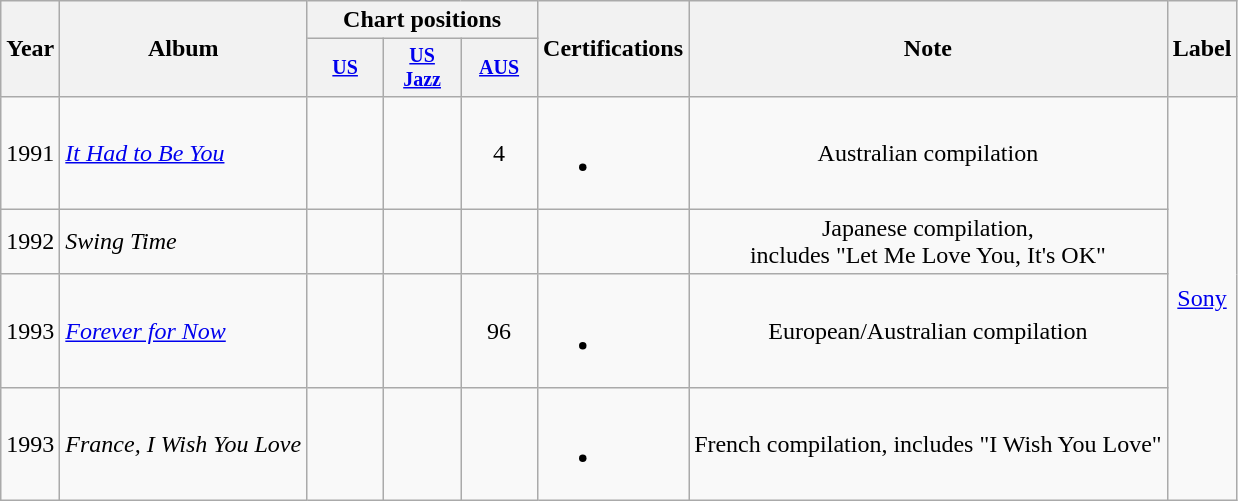<table class="wikitable" style="text-align:center;">
<tr>
<th rowspan="2">Year</th>
<th rowspan="2">Album</th>
<th colspan="3">Chart positions</th>
<th rowspan="2">Certifications</th>
<th rowspan="2">Note</th>
<th rowspan="2">Label</th>
</tr>
<tr style="font-size:smaller;">
<th style="width:45px;"><a href='#'>US</a></th>
<th style="width:45px;"><a href='#'>US Jazz</a></th>
<th style="width:45px;"><a href='#'>AUS</a><br></th>
</tr>
<tr>
<td>1991</td>
<td style="text-align:left;"><em><a href='#'>It Had to Be You</a></em></td>
<td></td>
<td></td>
<td>4</td>
<td><br><ul><li></li></ul></td>
<td>Australian compilation</td>
<td rowspan="4"><a href='#'>Sony</a></td>
</tr>
<tr>
<td>1992</td>
<td style="text-align:left;"><em>Swing Time</em></td>
<td></td>
<td></td>
<td></td>
<td></td>
<td>Japanese compilation, <br>includes "Let Me Love You, It's OK"</td>
</tr>
<tr>
<td>1993</td>
<td style="text-align:left;"><em><a href='#'>Forever for Now</a></em></td>
<td></td>
<td></td>
<td>96</td>
<td><br><ul><li></li></ul></td>
<td>European/Australian compilation</td>
</tr>
<tr>
<td>1993</td>
<td style="text-align:left;"><em>France, I Wish You Love</em></td>
<td></td>
<td></td>
<td></td>
<td><br><ul><li></li></ul></td>
<td>French compilation, includes "I Wish You Love"</td>
</tr>
</table>
